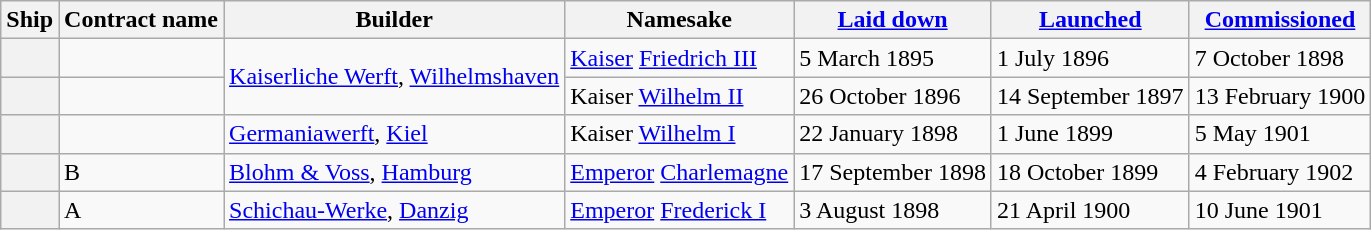<table class="wikitable plainrowheaders">
<tr>
<th scope="col">Ship</th>
<th scope="col">Contract name</th>
<th scope="col">Builder</th>
<th scope="col">Namesake</th>
<th scope="col"><a href='#'>Laid down</a></th>
<th scope="col"><a href='#'>Launched</a></th>
<th scope="col"><a href='#'>Commissioned</a></th>
</tr>
<tr>
<th scope="row"></th>
<td> </td>
<td rowspan=2><a href='#'>Kaiserliche Werft</a>, <a href='#'>Wilhelmshaven</a></td>
<td><a href='#'>Kaiser</a> <a href='#'>Friedrich III</a></td>
<td>5 March 1895</td>
<td>1 July 1896</td>
<td>7 October 1898</td>
</tr>
<tr>
<th scope="row"></th>
<td> </td>
<td>Kaiser <a href='#'>Wilhelm II</a></td>
<td>26 October 1896</td>
<td>14 September 1897</td>
<td>13 February 1900</td>
</tr>
<tr>
<th scope="row"></th>
<td> </td>
<td><a href='#'>Germaniawerft</a>, <a href='#'>Kiel</a></td>
<td>Kaiser <a href='#'>Wilhelm I</a></td>
<td>22 January 1898</td>
<td>1 June 1899</td>
<td>5 May 1901</td>
</tr>
<tr>
<th scope="row"></th>
<td>B</td>
<td><a href='#'>Blohm & Voss</a>, <a href='#'>Hamburg</a></td>
<td><a href='#'>Emperor</a> <a href='#'>Charlemagne</a></td>
<td>17 September 1898</td>
<td>18 October 1899</td>
<td>4 February 1902</td>
</tr>
<tr>
<th scope="row"></th>
<td>A</td>
<td><a href='#'>Schichau-Werke</a>, <a href='#'>Danzig</a></td>
<td><a href='#'>Emperor</a> <a href='#'>Frederick I</a></td>
<td>3 August 1898</td>
<td>21 April 1900</td>
<td>10 June 1901</td>
</tr>
</table>
